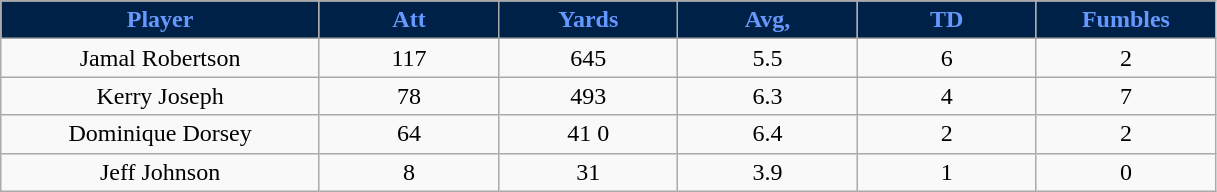<table class="wikitable sortable">
<tr>
<th style="background:#002147; color:#69f; width:16%;">Player</th>
<th style="background:#002147; color:#69f; width:9%;">Att</th>
<th style="background:#002147; color:#69f; width:9%;">Yards</th>
<th style="background:#002147; color:#69f; width:9%;">Avg,</th>
<th style="background:#002147; color:#69f; width:9%;">TD</th>
<th style="background:#002147; color:#69f; width:9%;">Fumbles</th>
</tr>
<tr style="text-align: center">
<td>Jamal Robertson</td>
<td>117</td>
<td>645</td>
<td>5.5</td>
<td>6</td>
<td>2</td>
</tr>
<tr style="text-align:center;">
<td>Kerry Joseph</td>
<td>78</td>
<td>493</td>
<td>6.3</td>
<td>4</td>
<td>7</td>
</tr>
<tr style="text-align:center;">
<td>Dominique Dorsey</td>
<td>64</td>
<td>41 0</td>
<td>6.4</td>
<td>2</td>
<td>2</td>
</tr>
<tr style="text-align:center;">
<td>Jeff Johnson</td>
<td>8</td>
<td>31</td>
<td>3.9</td>
<td>1</td>
<td>0</td>
</tr>
</table>
